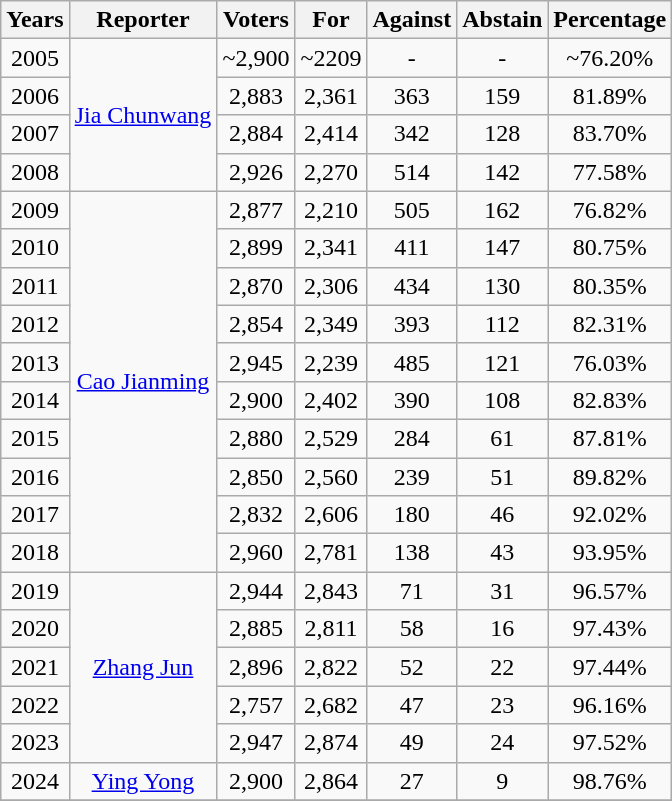<table class="wikitable sortable" style="text-align: center;">
<tr>
<th>Years</th>
<th>Reporter</th>
<th>Voters</th>
<th>For</th>
<th>Against</th>
<th>Abstain</th>
<th>Percentage</th>
</tr>
<tr>
<td>2005</td>
<td rowspan=4><a href='#'>Jia Chunwang</a></td>
<td>~2,900</td>
<td>~2209</td>
<td>-</td>
<td>-</td>
<td>~76.20%</td>
</tr>
<tr>
<td>2006</td>
<td>2,883</td>
<td>2,361</td>
<td>363</td>
<td>159</td>
<td>81.89%</td>
</tr>
<tr>
<td>2007</td>
<td>2,884</td>
<td>2,414</td>
<td>342</td>
<td>128</td>
<td>83.70%</td>
</tr>
<tr>
<td>2008</td>
<td>2,926</td>
<td>2,270</td>
<td>514</td>
<td>142</td>
<td>77.58%</td>
</tr>
<tr>
<td>2009</td>
<td rowspan=10><a href='#'>Cao Jianming</a></td>
<td>2,877</td>
<td>2,210</td>
<td>505</td>
<td>162</td>
<td>76.82%</td>
</tr>
<tr>
<td>2010</td>
<td>2,899</td>
<td>2,341</td>
<td>411</td>
<td>147</td>
<td>80.75%</td>
</tr>
<tr>
<td>2011</td>
<td>2,870</td>
<td>2,306</td>
<td>434</td>
<td>130</td>
<td>80.35%</td>
</tr>
<tr>
<td>2012</td>
<td>2,854</td>
<td>2,349</td>
<td>393</td>
<td>112</td>
<td>82.31%</td>
</tr>
<tr>
<td>2013</td>
<td>2,945</td>
<td>2,239</td>
<td>485</td>
<td>121</td>
<td>76.03%</td>
</tr>
<tr>
<td>2014</td>
<td>2,900</td>
<td>2,402</td>
<td>390</td>
<td>108</td>
<td>82.83%</td>
</tr>
<tr>
<td>2015</td>
<td>2,880</td>
<td>2,529</td>
<td>284</td>
<td>61</td>
<td>87.81%</td>
</tr>
<tr>
<td>2016</td>
<td>2,850</td>
<td>2,560</td>
<td>239</td>
<td>51</td>
<td>89.82%</td>
</tr>
<tr>
<td>2017</td>
<td>2,832</td>
<td>2,606</td>
<td>180</td>
<td>46</td>
<td>92.02%</td>
</tr>
<tr>
<td>2018</td>
<td>2,960</td>
<td>2,781</td>
<td>138</td>
<td>43</td>
<td>93.95%</td>
</tr>
<tr>
<td>2019</td>
<td rowspan="5"><a href='#'>Zhang Jun</a></td>
<td>2,944</td>
<td>2,843</td>
<td>71</td>
<td>31</td>
<td>96.57%</td>
</tr>
<tr>
<td>2020</td>
<td>2,885</td>
<td>2,811</td>
<td>58</td>
<td>16</td>
<td>97.43%</td>
</tr>
<tr>
<td>2021</td>
<td>2,896</td>
<td>2,822</td>
<td>52</td>
<td>22</td>
<td>97.44%</td>
</tr>
<tr>
<td>2022</td>
<td>2,757</td>
<td>2,682</td>
<td>47</td>
<td>23</td>
<td>96.16%</td>
</tr>
<tr>
<td>2023</td>
<td>2,947</td>
<td>2,874</td>
<td>49</td>
<td>24</td>
<td>97.52%</td>
</tr>
<tr>
<td>2024</td>
<td><a href='#'>Ying Yong</a></td>
<td>2,900</td>
<td>2,864</td>
<td>27</td>
<td>9</td>
<td>98.76%</td>
</tr>
<tr>
</tr>
</table>
